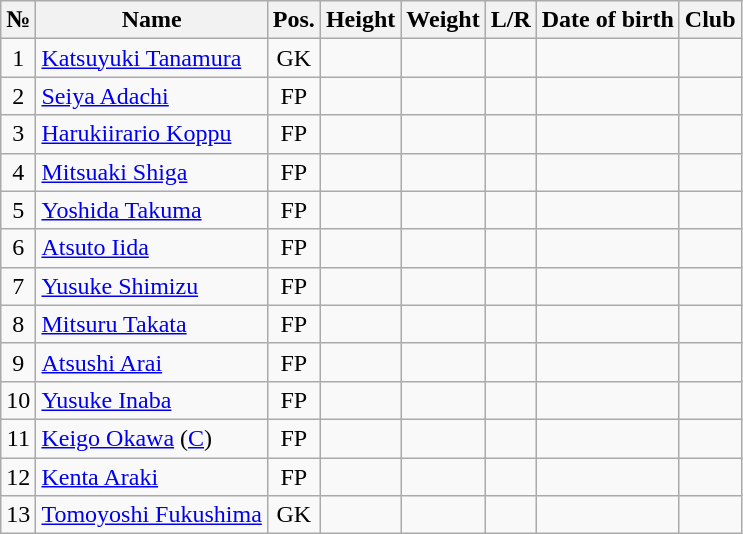<table class="wikitable sortable" text-align:center;">
<tr>
<th>№</th>
<th>Name</th>
<th>Pos.</th>
<th>Height</th>
<th>Weight</th>
<th>L/R</th>
<th>Date of birth</th>
<th>Club</th>
</tr>
<tr>
<td style="text-align:center;">1</td>
<td style="text-align:left;"><a href='#'>Katsuyuki Tanamura</a></td>
<td style="text-align:center;">GK</td>
<td></td>
<td></td>
<td></td>
<td style="text-align:left;"></td>
<td style="text-align:left;"></td>
</tr>
<tr>
<td style="text-align:center;">2</td>
<td style="text-align:left;"><a href='#'>Seiya Adachi</a></td>
<td style="text-align:center;">FP</td>
<td></td>
<td></td>
<td></td>
<td style="text-align:left;"></td>
<td style="text-align:left;"></td>
</tr>
<tr>
<td style="text-align:center;">3</td>
<td style="text-align:left;"><a href='#'>Harukiirario Koppu</a></td>
<td style="text-align:center;">FP</td>
<td></td>
<td></td>
<td></td>
<td style="text-align:left;"></td>
<td style="text-align:left;"></td>
</tr>
<tr>
<td style="text-align:center;">4</td>
<td style="text-align:left;"><a href='#'>Mitsuaki Shiga</a></td>
<td style="text-align:center;">FP</td>
<td></td>
<td></td>
<td></td>
<td style="text-align:left;"></td>
<td style="text-align:left;"></td>
</tr>
<tr>
<td style="text-align:center;">5</td>
<td style="text-align:left;"><a href='#'>Yoshida Takuma</a></td>
<td style="text-align:center;">FP</td>
<td></td>
<td></td>
<td></td>
<td style="text-align:left;"></td>
<td style="text-align:left;"></td>
</tr>
<tr>
<td style="text-align:center;">6</td>
<td style="text-align:left;"><a href='#'>Atsuto Iida</a></td>
<td style="text-align:center;">FP</td>
<td></td>
<td></td>
<td></td>
<td style="text-align:left;"></td>
<td style="text-align:left;"></td>
</tr>
<tr>
<td style="text-align:center;">7</td>
<td style="text-align:left;"><a href='#'>Yusuke Shimizu</a></td>
<td style="text-align:center;">FP</td>
<td></td>
<td></td>
<td></td>
<td style="text-align:left;"></td>
<td style="text-align:left;"></td>
</tr>
<tr>
<td style="text-align:center;">8</td>
<td style="text-align:left;"><a href='#'>Mitsuru Takata</a></td>
<td style="text-align:center;">FP</td>
<td></td>
<td></td>
<td></td>
<td style="text-align:left;"></td>
<td style="text-align:left;"></td>
</tr>
<tr>
<td style="text-align:center;">9</td>
<td style="text-align:left;"><a href='#'>Atsushi Arai</a></td>
<td style="text-align:center;">FP</td>
<td></td>
<td></td>
<td></td>
<td style="text-align:left;"></td>
<td style="text-align:left;"></td>
</tr>
<tr>
<td style="text-align:center;">10</td>
<td style="text-align:left;"><a href='#'>Yusuke Inaba</a></td>
<td style="text-align:center;">FP</td>
<td></td>
<td></td>
<td></td>
<td style="text-align:left;"></td>
<td style="text-align:left;"></td>
</tr>
<tr>
<td style="text-align:center;">11</td>
<td style="text-align:left;"><a href='#'>Keigo Okawa</a> (<a href='#'>C</a>)</td>
<td style="text-align:center;">FP</td>
<td></td>
<td></td>
<td></td>
<td style="text-align:left;"></td>
<td style="text-align:left;"></td>
</tr>
<tr>
<td style="text-align:center;">12</td>
<td style="text-align:left;"><a href='#'>Kenta Araki</a></td>
<td style="text-align:center;">FP</td>
<td></td>
<td></td>
<td></td>
<td style="text-align:left;"></td>
<td style="text-align:left;"></td>
</tr>
<tr>
<td style="text-align:center;">13</td>
<td style="text-align:left;"><a href='#'>Tomoyoshi Fukushima</a></td>
<td style="text-align:center;">GK</td>
<td></td>
<td></td>
<td></td>
<td style="text-align:left;"></td>
<td style="text-align:left;"></td>
</tr>
</table>
